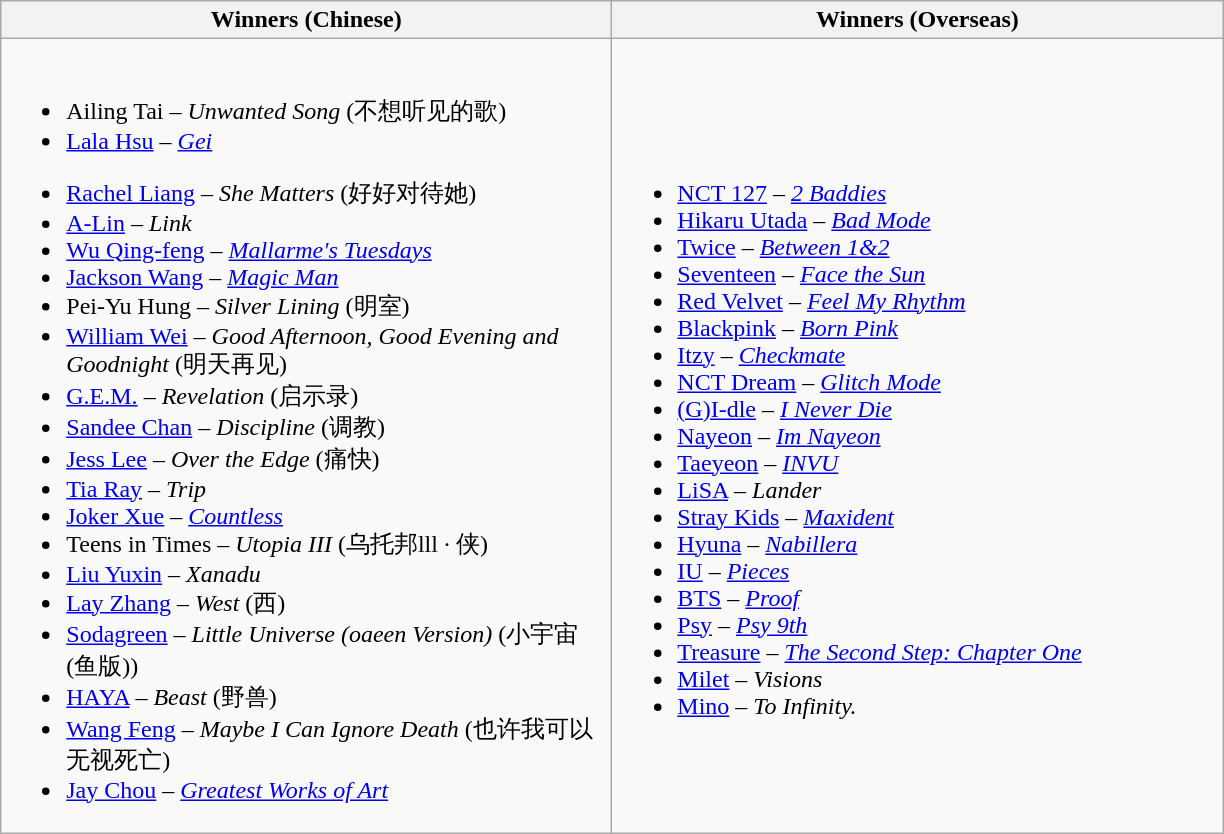<table class="wikitable">
<tr>
<th style="width:25em;">Winners (Chinese)</th>
<th style="width:25em;">Winners (Overseas)</th>
</tr>
<tr>
<td><br><ul><li>Ailing Tai – <em>Unwanted Song</em>  (不想听见的歌)</li><li><a href='#'>Lala Hsu</a> – <em><a href='#'>Gei</a></em></li></ul><ul><li><a href='#'>Rachel Liang</a> – <em>She Matters</em>  (好好对待她)</li><li><a href='#'>A-Lin</a> – <em>Link</em></li><li><a href='#'>Wu Qing-feng</a> – <em><a href='#'>Mallarme's Tuesdays</a></em></li><li><a href='#'>Jackson Wang</a> – <em><a href='#'>Magic Man</a></em></li><li>Pei-Yu Hung – <em>Silver Lining</em>  (明室)</li><li><a href='#'>William Wei</a> – <em>Good Afternoon, Good Evening and Goodnight</em> (明天再见)</li><li><a href='#'>G.E.M.</a> – <em>Revelation</em>  (启示录)</li><li><a href='#'>Sandee Chan</a> – <em>Discipline</em>  (调教)</li><li><a href='#'>Jess Lee</a> – <em>Over the Edge</em> (痛快)</li><li><a href='#'>Tia Ray</a> – <em>Trip</em></li><li><a href='#'>Joker Xue</a> – <em><a href='#'>Countless</a></em></li><li>Teens in Times – <em>Utopia III</em>  (乌托邦lll · 侠)</li><li><a href='#'>Liu Yuxin</a> – <em>Xanadu</em></li><li><a href='#'>Lay Zhang</a> – <em>West</em> (西)</li><li><a href='#'>Sodagreen</a> – <em>Little Universe</em> <em>(oaeen Version)</em>  (小宇宙(鱼版))</li><li><a href='#'>HAYA</a> – <em>Beast</em>  (野兽)</li><li><a href='#'>Wang Feng</a> – <em>Maybe I Can Ignore Death</em>  (也许我可以无视死亡)</li><li><a href='#'>Jay Chou</a> – <em><a href='#'>Greatest Works of Art</a></em></li></ul></td>
<td><br><ul><li><a href='#'>NCT 127</a> – <em><a href='#'>2 Baddies</a></em></li><li><a href='#'>Hikaru Utada</a> – <em><a href='#'>Bad Mode</a></em></li><li><a href='#'>Twice</a> – <em><a href='#'>Between 1&2</a></em></li><li><a href='#'>Seventeen</a> – <em><a href='#'>Face the Sun</a></em></li><li><a href='#'>Red Velvet</a> – <em><a href='#'>Feel My Rhythm</a></em></li><li><a href='#'>Blackpink</a> – <em><a href='#'>Born Pink</a></em></li><li><a href='#'>Itzy</a> – <em><a href='#'>Checkmate</a></em></li><li><a href='#'>NCT Dream</a> – <em><a href='#'>Glitch Mode</a></em></li><li><a href='#'>(G)I-dle</a> – <em><a href='#'>I Never Die</a></em></li><li><a href='#'>Nayeon</a> – <em><a href='#'>Im Nayeon</a></em></li><li><a href='#'>Taeyeon</a> – <em><a href='#'>INVU</a></em></li><li><a href='#'>LiSA</a> – <em>Lander</em></li><li><a href='#'>Stray Kids</a> – <em><a href='#'>Maxident</a></em></li><li><a href='#'>Hyuna</a> – <em><a href='#'>Nabillera</a></em></li><li><a href='#'>IU</a> – <em><a href='#'>Pieces</a></em></li><li><a href='#'>BTS</a> – <em><a href='#'>Proof</a></em></li><li><a href='#'>Psy</a> – <em><a href='#'>Psy 9th</a></em></li><li><a href='#'>Treasure</a> – <em><a href='#'>The Second Step: Chapter One</a></em></li><li><a href='#'>Milet</a> – <em>Visions</em></li><li><a href='#'>Mino</a> – <em>To Infinity.</em></li></ul></td>
</tr>
</table>
